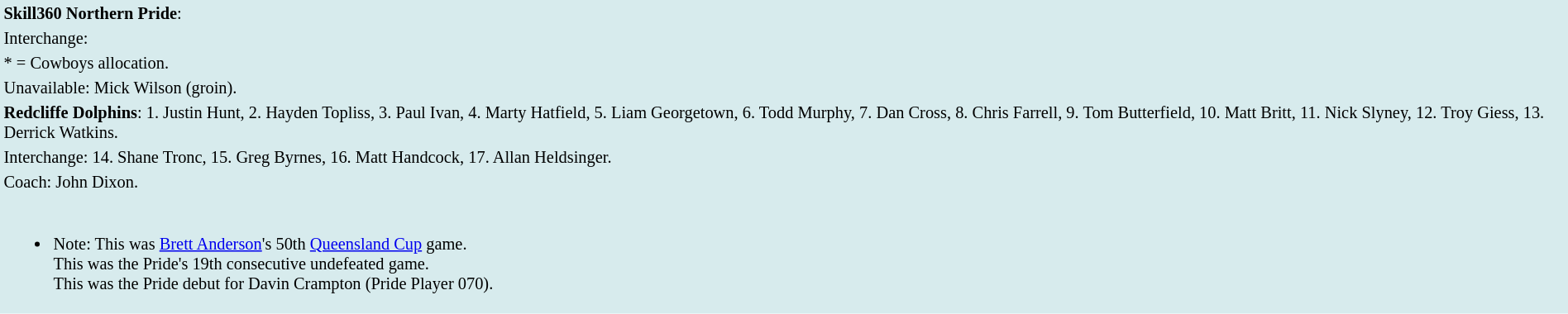<table style="background:#d7ebed; font-size:85%; width:100%;">
<tr>
<td><strong>Skill360 Northern Pride</strong>:             </td>
</tr>
<tr>
<td>Interchange:   </td>
</tr>
<tr>
<td>* = Cowboys allocation.</td>
</tr>
<tr>
<td>Unavailable: Mick Wilson (groin).</td>
</tr>
<tr>
<td><strong>Redcliffe Dolphins</strong>: 1. Justin Hunt, 2. Hayden Topliss, 3. Paul Ivan, 4. Marty Hatfield, 5. Liam Georgetown, 6. Todd Murphy, 7. Dan Cross, 8. Chris Farrell, 9. Tom Butterfield, 10. Matt Britt, 11. Nick Slyney, 12. Troy Giess, 13. Derrick Watkins.</td>
</tr>
<tr>
<td>Interchange: 14. Shane Tronc, 15. Greg Byrnes, 16. Matt Handcock, 17. Allan Heldsinger.</td>
</tr>
<tr>
<td>Coach: John Dixon.</td>
</tr>
<tr>
<td><br><ul><li>Note: This was <a href='#'>Brett Anderson</a>'s 50th <a href='#'>Queensland Cup</a> game.<br>This was the Pride's 19th consecutive undefeated game.<br>This was the Pride debut for Davin Crampton (Pride Player 070).</li></ul></td>
</tr>
</table>
